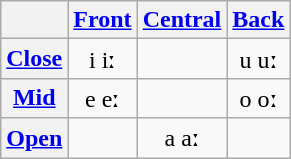<table class="wikitable" style="text-align:center">
<tr>
<th></th>
<th><a href='#'>Front</a></th>
<th><a href='#'>Central</a></th>
<th><a href='#'>Back</a></th>
</tr>
<tr>
<th><a href='#'>Close</a></th>
<td>i iː</td>
<td></td>
<td>u uː</td>
</tr>
<tr>
<th><a href='#'>Mid</a></th>
<td>e eː</td>
<td></td>
<td>o oː</td>
</tr>
<tr>
<th><a href='#'>Open</a></th>
<td></td>
<td>a aː</td>
<td></td>
</tr>
</table>
